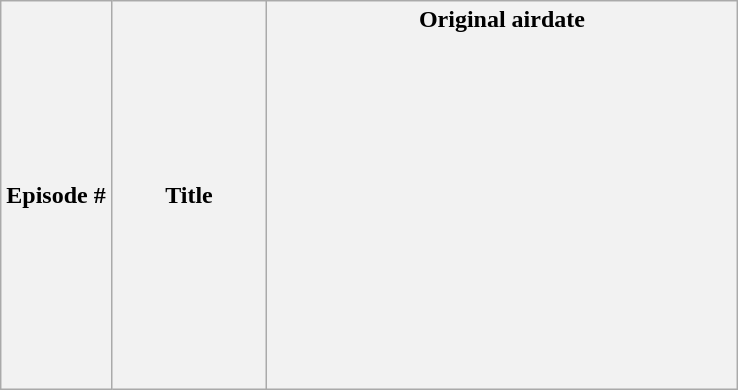<table class="wikitable plainrowheaders" style="background: #FFFFFF;" style="width:98%;">
<tr>
<th width="15%">Episode #</th>
<th>Title</th>
<th>Original airdate<br><br><br><br><br><br><br><br><br><br><br><br><br><br></th>
</tr>
</table>
